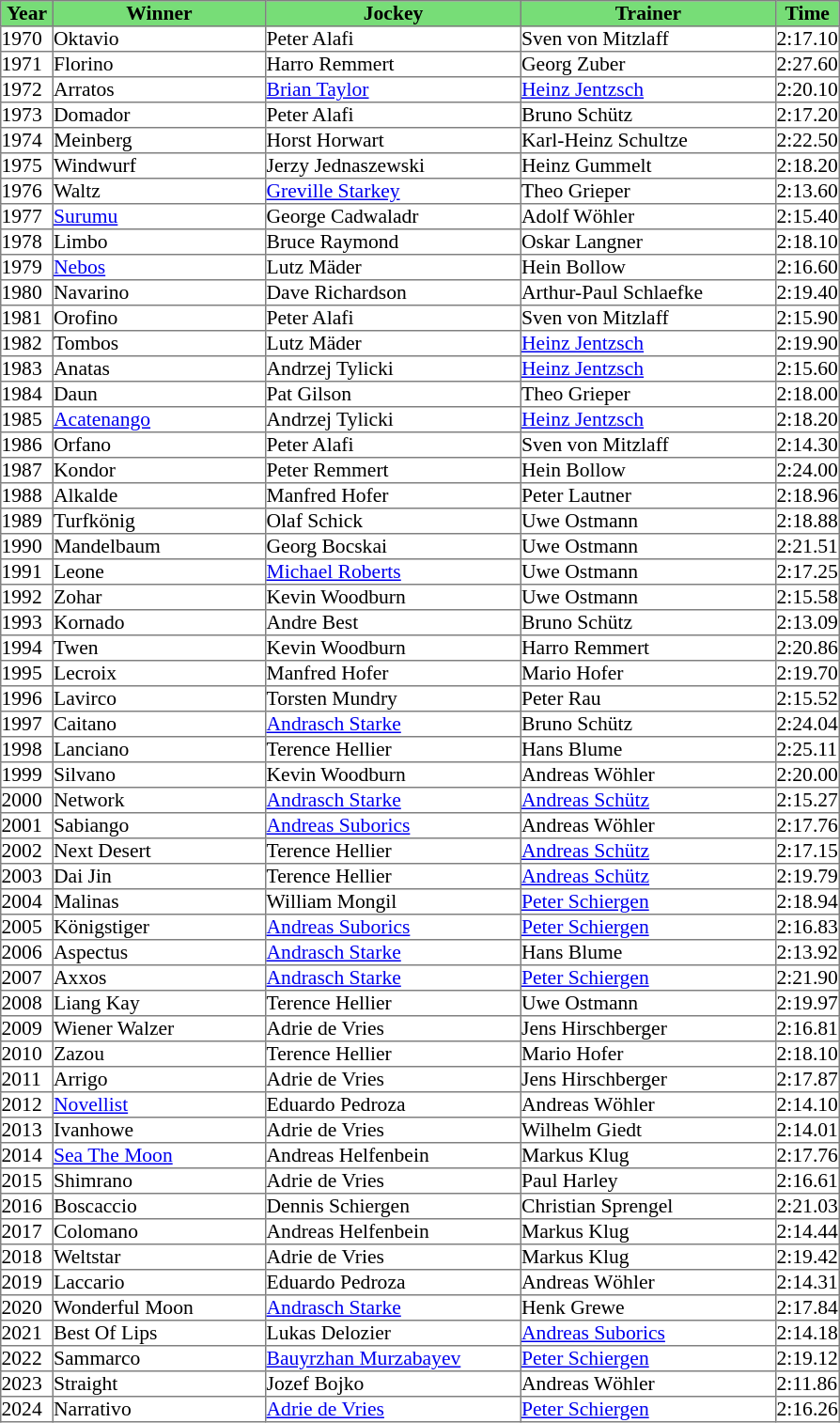<table class = "sortable" | border="1" cellpadding="0" style="border-collapse: collapse; font-size:90%">
<tr bgcolor="#77dd77" align="center">
<th width="36px"><strong>Year</strong><br></th>
<th width="150px"><strong>Winner</strong><br></th>
<th width="180px"><strong>Jockey</strong><br></th>
<th width="180px"><strong>Trainer</strong><br></th>
<th><strong>Time</strong><br></th>
</tr>
<tr>
<td>1970</td>
<td>Oktavio</td>
<td>Peter Alafi</td>
<td>Sven von Mitzlaff</td>
<td>2:17.10</td>
</tr>
<tr>
<td>1971</td>
<td>Florino</td>
<td>Harro Remmert</td>
<td>Georg Zuber</td>
<td>2:27.60</td>
</tr>
<tr>
<td>1972</td>
<td>Arratos</td>
<td><a href='#'>Brian Taylor</a></td>
<td><a href='#'>Heinz Jentzsch</a></td>
<td>2:20.10</td>
</tr>
<tr>
<td>1973</td>
<td>Domador</td>
<td>Peter Alafi</td>
<td>Bruno Schütz</td>
<td>2:17.20</td>
</tr>
<tr>
<td>1974</td>
<td>Meinberg</td>
<td>Horst Horwart</td>
<td>Karl-Heinz Schultze</td>
<td>2:22.50</td>
</tr>
<tr>
<td>1975</td>
<td>Windwurf</td>
<td>Jerzy Jednaszewski</td>
<td>Heinz Gummelt</td>
<td>2:18.20</td>
</tr>
<tr>
<td>1976</td>
<td>Waltz</td>
<td><a href='#'>Greville Starkey</a></td>
<td>Theo Grieper</td>
<td>2:13.60</td>
</tr>
<tr>
<td>1977</td>
<td><a href='#'>Surumu</a></td>
<td>George Cadwaladr</td>
<td>Adolf Wöhler</td>
<td>2:15.40</td>
</tr>
<tr>
<td>1978</td>
<td>Limbo</td>
<td>Bruce Raymond</td>
<td>Oskar Langner</td>
<td>2:18.10</td>
</tr>
<tr>
<td>1979</td>
<td><a href='#'>Nebos</a></td>
<td>Lutz Mäder</td>
<td>Hein Bollow</td>
<td>2:16.60</td>
</tr>
<tr>
<td>1980</td>
<td>Navarino</td>
<td>Dave Richardson</td>
<td>Arthur-Paul Schlaefke</td>
<td>2:19.40</td>
</tr>
<tr>
<td>1981</td>
<td>Orofino</td>
<td>Peter Alafi</td>
<td>Sven von Mitzlaff</td>
<td>2:15.90</td>
</tr>
<tr>
<td>1982</td>
<td>Tombos</td>
<td>Lutz Mäder</td>
<td><a href='#'>Heinz Jentzsch</a></td>
<td>2:19.90</td>
</tr>
<tr>
<td>1983</td>
<td>Anatas</td>
<td>Andrzej Tylicki</td>
<td><a href='#'>Heinz Jentzsch</a></td>
<td>2:15.60</td>
</tr>
<tr>
<td>1984</td>
<td>Daun</td>
<td>Pat Gilson</td>
<td>Theo Grieper</td>
<td>2:18.00</td>
</tr>
<tr>
<td>1985</td>
<td><a href='#'>Acatenango</a></td>
<td>Andrzej Tylicki</td>
<td><a href='#'>Heinz Jentzsch</a></td>
<td>2:18.20</td>
</tr>
<tr>
<td>1986</td>
<td>Orfano</td>
<td>Peter Alafi</td>
<td>Sven von Mitzlaff</td>
<td>2:14.30</td>
</tr>
<tr>
<td>1987</td>
<td>Kondor</td>
<td>Peter Remmert</td>
<td>Hein Bollow</td>
<td>2:24.00</td>
</tr>
<tr>
<td>1988</td>
<td>Alkalde</td>
<td>Manfred Hofer</td>
<td>Peter Lautner</td>
<td>2:18.96</td>
</tr>
<tr>
<td>1989</td>
<td>Turfkönig</td>
<td>Olaf Schick</td>
<td>Uwe Ostmann</td>
<td>2:18.88</td>
</tr>
<tr>
<td>1990</td>
<td>Mandelbaum</td>
<td>Georg Bocskai</td>
<td>Uwe Ostmann</td>
<td>2:21.51</td>
</tr>
<tr>
<td>1991</td>
<td>Leone</td>
<td><a href='#'>Michael Roberts</a></td>
<td>Uwe Ostmann</td>
<td>2:17.25</td>
</tr>
<tr>
<td>1992</td>
<td>Zohar</td>
<td>Kevin Woodburn</td>
<td>Uwe Ostmann</td>
<td>2:15.58</td>
</tr>
<tr>
<td>1993</td>
<td>Kornado</td>
<td>Andre Best</td>
<td>Bruno Schütz</td>
<td>2:13.09</td>
</tr>
<tr>
<td>1994</td>
<td>Twen</td>
<td>Kevin Woodburn</td>
<td>Harro Remmert</td>
<td>2:20.86</td>
</tr>
<tr>
<td>1995</td>
<td>Lecroix</td>
<td>Manfred Hofer</td>
<td>Mario Hofer</td>
<td>2:19.70</td>
</tr>
<tr>
<td>1996</td>
<td>Lavirco</td>
<td>Torsten Mundry</td>
<td>Peter Rau</td>
<td>2:15.52</td>
</tr>
<tr>
<td>1997</td>
<td>Caitano</td>
<td><a href='#'>Andrasch Starke</a></td>
<td>Bruno Schütz</td>
<td>2:24.04</td>
</tr>
<tr>
<td>1998</td>
<td>Lanciano</td>
<td>Terence Hellier</td>
<td>Hans Blume</td>
<td>2:25.11</td>
</tr>
<tr>
<td>1999</td>
<td>Silvano</td>
<td>Kevin Woodburn</td>
<td>Andreas Wöhler</td>
<td>2:20.00</td>
</tr>
<tr>
<td>2000</td>
<td>Network</td>
<td><a href='#'>Andrasch Starke</a></td>
<td><a href='#'>Andreas Schütz</a></td>
<td>2:15.27</td>
</tr>
<tr>
<td>2001</td>
<td>Sabiango</td>
<td><a href='#'>Andreas Suborics</a></td>
<td>Andreas Wöhler</td>
<td>2:17.76</td>
</tr>
<tr>
<td>2002</td>
<td>Next Desert</td>
<td>Terence Hellier</td>
<td><a href='#'>Andreas Schütz</a></td>
<td>2:17.15</td>
</tr>
<tr>
<td>2003</td>
<td>Dai Jin</td>
<td>Terence Hellier</td>
<td><a href='#'>Andreas Schütz</a></td>
<td>2:19.79</td>
</tr>
<tr>
<td>2004</td>
<td>Malinas</td>
<td>William Mongil</td>
<td><a href='#'>Peter Schiergen</a></td>
<td>2:18.94</td>
</tr>
<tr>
<td>2005</td>
<td>Königstiger</td>
<td><a href='#'>Andreas Suborics</a></td>
<td><a href='#'>Peter Schiergen</a></td>
<td>2:16.83</td>
</tr>
<tr>
<td>2006</td>
<td>Aspectus</td>
<td><a href='#'>Andrasch Starke</a></td>
<td>Hans Blume</td>
<td>2:13.92</td>
</tr>
<tr>
<td>2007</td>
<td>Axxos</td>
<td><a href='#'>Andrasch Starke</a></td>
<td><a href='#'>Peter Schiergen</a></td>
<td>2:21.90</td>
</tr>
<tr>
<td>2008</td>
<td>Liang Kay</td>
<td>Terence Hellier</td>
<td>Uwe Ostmann</td>
<td>2:19.97</td>
</tr>
<tr>
<td>2009</td>
<td>Wiener Walzer</td>
<td>Adrie de Vries</td>
<td>Jens Hirschberger</td>
<td>2:16.81</td>
</tr>
<tr>
<td>2010</td>
<td>Zazou</td>
<td>Terence Hellier</td>
<td>Mario Hofer</td>
<td>2:18.10</td>
</tr>
<tr>
<td>2011</td>
<td>Arrigo</td>
<td>Adrie de Vries</td>
<td>Jens Hirschberger</td>
<td>2:17.87</td>
</tr>
<tr>
<td>2012</td>
<td><a href='#'>Novellist</a></td>
<td>Eduardo Pedroza</td>
<td>Andreas Wöhler</td>
<td>2:14.10</td>
</tr>
<tr>
<td>2013</td>
<td>Ivanhowe</td>
<td>Adrie de Vries</td>
<td>Wilhelm Giedt</td>
<td>2:14.01</td>
</tr>
<tr>
<td>2014</td>
<td><a href='#'>Sea The Moon</a></td>
<td>Andreas Helfenbein</td>
<td>Markus Klug</td>
<td>2:17.76</td>
</tr>
<tr>
<td>2015</td>
<td>Shimrano</td>
<td>Adrie de Vries</td>
<td>Paul Harley</td>
<td>2:16.61</td>
</tr>
<tr>
<td>2016</td>
<td>Boscaccio</td>
<td>Dennis Schiergen</td>
<td>Christian Sprengel</td>
<td>2:21.03</td>
</tr>
<tr>
<td>2017</td>
<td>Colomano</td>
<td>Andreas Helfenbein</td>
<td>Markus Klug</td>
<td>2:14.44</td>
</tr>
<tr>
<td>2018</td>
<td>Weltstar</td>
<td>Adrie de Vries</td>
<td>Markus Klug</td>
<td>2:19.42</td>
</tr>
<tr>
<td>2019</td>
<td>Laccario</td>
<td>Eduardo Pedroza</td>
<td>Andreas Wöhler</td>
<td>2:14.31</td>
</tr>
<tr>
<td>2020</td>
<td>Wonderful Moon</td>
<td><a href='#'>Andrasch Starke</a></td>
<td>Henk Grewe</td>
<td>2:17.84</td>
</tr>
<tr>
<td>2021</td>
<td>Best Of Lips</td>
<td>Lukas Delozier</td>
<td><a href='#'>Andreas Suborics</a></td>
<td>2:14.18</td>
</tr>
<tr>
<td>2022</td>
<td>Sammarco</td>
<td><a href='#'>Bauyrzhan Murzabayev</a></td>
<td><a href='#'>Peter Schiergen</a></td>
<td>2:19.12</td>
</tr>
<tr>
<td>2023</td>
<td>Straight</td>
<td>Jozef Bojko</td>
<td>Andreas Wöhler</td>
<td>2:11.86</td>
</tr>
<tr>
<td>2024</td>
<td>Narrativo</td>
<td><a href='#'>Adrie de Vries</a></td>
<td><a href='#'>Peter Schiergen</a></td>
<td>2:16.26</td>
</tr>
</table>
